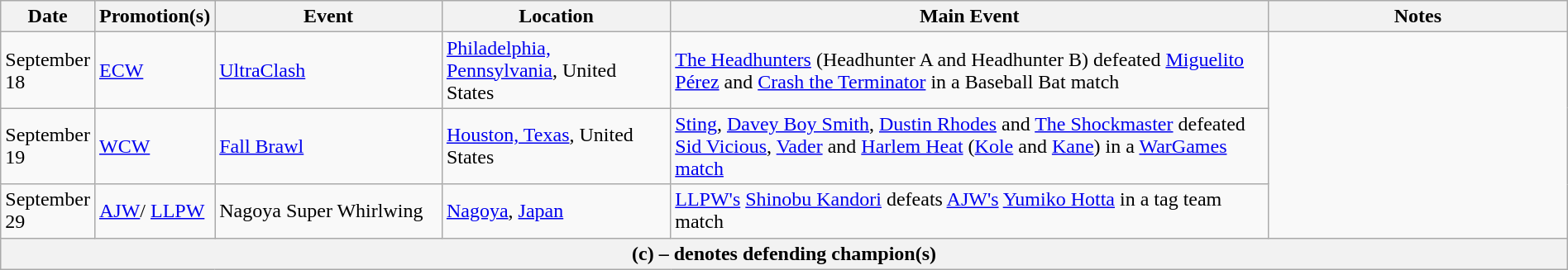<table class="wikitable" style="width:100%;">
<tr>
<th width="5%">Date</th>
<th width="5%">Promotion(s)</th>
<th style="width:15%;">Event</th>
<th style="width:15%;">Location</th>
<th style="width:40%;">Main Event</th>
<th style="width:20%;">Notes</th>
</tr>
<tr>
<td>September 18</td>
<td><a href='#'>ECW</a></td>
<td><a href='#'>UltraClash</a></td>
<td><a href='#'>Philadelphia, Pennsylvania</a>, United States</td>
<td><a href='#'>The Headhunters</a> (Headhunter A and Headhunter B) defeated <a href='#'>Miguelito Pérez</a> and <a href='#'>Crash the Terminator</a> in a Baseball Bat match</td>
</tr>
<tr>
<td>September 19</td>
<td><a href='#'>WCW</a></td>
<td><a href='#'>Fall Brawl</a></td>
<td><a href='#'>Houston, Texas</a>, United States</td>
<td><a href='#'>Sting</a>, <a href='#'>Davey Boy Smith</a>, <a href='#'>Dustin Rhodes</a> and <a href='#'>The Shockmaster</a> defeated <a href='#'>Sid Vicious</a>, <a href='#'>Vader</a> and <a href='#'>Harlem Heat</a> (<a href='#'>Kole</a> and <a href='#'>Kane</a>) in a <a href='#'>WarGames match</a></td>
</tr>
<tr>
<td>September 29</td>
<td><a href='#'>AJW</a>/ <a href='#'>LLPW</a></td>
<td>Nagoya Super Whirlwing</td>
<td><a href='#'>Nagoya</a>, <a href='#'>Japan</a></td>
<td><a href='#'>LLPW's</a> <a href='#'>Shinobu Kandori</a> defeats <a href='#'>AJW's</a> <a href='#'>Yumiko Hotta</a> in a tag team match</td>
</tr>
<tr>
<th colspan="6">(c) – denotes defending champion(s)</th>
</tr>
</table>
